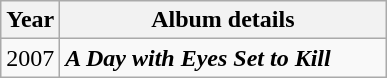<table class="wikitable">
<tr>
<th>Year</th>
<th style="width:210px;">Album details</th>
</tr>
<tr>
<td>2007</td>
<td><strong><em>A Day with Eyes Set to Kill</em></strong><br></td>
</tr>
</table>
